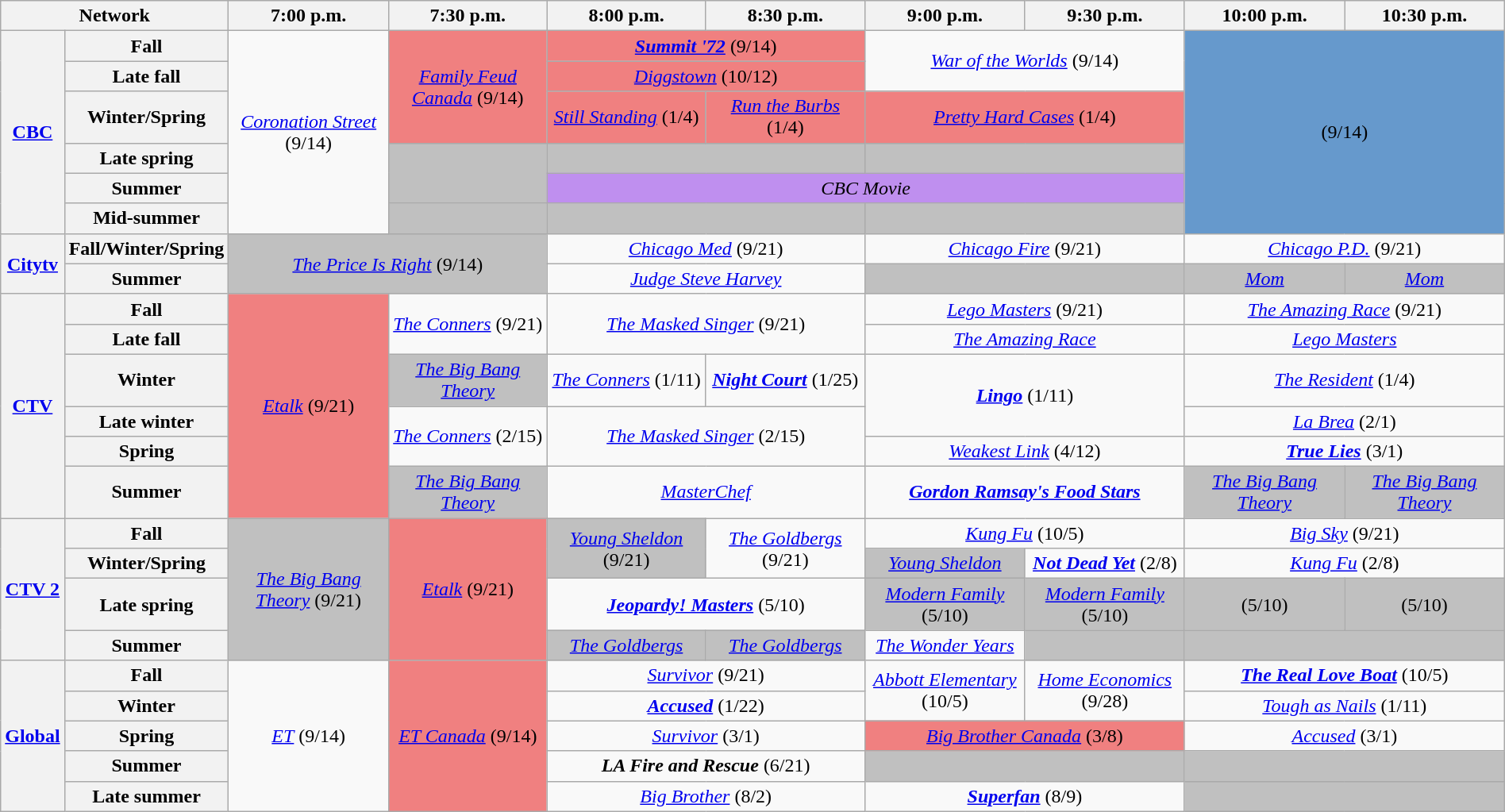<table class=wikitable style=width:100%;margin-right:0;text-align:center>
<tr>
<th style=width:8% colspan=2>Network</th>
<th style=width:11.5%>7:00 p.m.</th>
<th style=width:11.5%>7:30 p.m.</th>
<th style=width:11.5%>8:00 p.m.</th>
<th style=width:11.5%>8:30 p.m.</th>
<th style=width:11.5%>9:00 p.m.</th>
<th style=width:11.5%>9:30 p.m.</th>
<th style=width:11.5%>10:00 p.m.</th>
<th style=width:11.5%>10:30 p.m.</th>
</tr>
<tr>
<th rowspan=6><a href='#'>CBC</a></th>
<th>Fall</th>
<td rowspan=6><em><a href='#'>Coronation Street</a></em> (9/14)</td>
<td rowspan=3 style=background:#F08080><em><a href='#'>Family Feud Canada</a></em> (9/14)</td>
<td colspan=2 style=background:#F08080><strong><em><a href='#'>Summit '72</a></em></strong> (9/14)</td>
<td rowspan=2 colspan=2><em><a href='#'>War of the Worlds</a></em> (9/14)</td>
<td rowspan=6 colspan=2 style=background:#6699CC> (9/14)</td>
</tr>
<tr>
<th>Late fall</th>
<td colspan=2 style=background:#F08080><em><a href='#'>Diggstown</a></em> (10/12)</td>
</tr>
<tr>
<th>Winter/Spring</th>
<td style=background:#F08080><em><a href='#'>Still Standing</a></em> (1/4)</td>
<td style=background:#F08080><em><a href='#'>Run the Burbs</a></em> (1/4)</td>
<td colspan=2 style=background:#F08080><em><a href='#'>Pretty Hard Cases</a></em> (1/4)</td>
</tr>
<tr>
<th>Late spring</th>
<td style=background:#C0C0C0 rowspan=2> </td>
<td colspan=2 style=background:#C0C0C0> </td>
<td colspan=2 style=background:#C0C0C0> </td>
</tr>
<tr>
<th>Summer</th>
<td style=background:#BF8FEF colspan=4><em>CBC Movie</em></td>
</tr>
<tr>
<th>Mid-summer</th>
<td style=background:#C0C0C0> </td>
<td style=background:#C0C0C0 colspan=2> </td>
<td style=background:#C0C0C0 colspan=2> </td>
</tr>
<tr>
<th rowspan=2><a href='#'>Citytv</a></th>
<th>Fall/Winter/Spring</th>
<td colspan=2 style=background:#C0C0C0 rowspan=2><em><a href='#'>The Price Is Right</a></em>  (9/14)</td>
<td colspan=2><em><a href='#'>Chicago Med</a></em> (9/21)</td>
<td colspan=2><em><a href='#'>Chicago Fire</a></em> (9/21)</td>
<td colspan=2><em><a href='#'>Chicago P.D.</a></em> (9/21)</td>
</tr>
<tr>
<th>Summer</th>
<td colspan=2><em><a href='#'>Judge Steve Harvey</a></em></td>
<td style=background:#C0C0C0 colspan=2> </td>
<td style=background:#C0C0C0><em><a href='#'>Mom</a></em> </td>
<td style=background:#C0C0C0><em><a href='#'>Mom</a></em> </td>
</tr>
<tr>
<th rowspan=6><a href='#'>CTV</a></th>
<th>Fall</th>
<td style=background:#F08080 rowspan=6><em><a href='#'>Etalk</a></em> (9/21)</td>
<td rowspan=2><em><a href='#'>The Conners</a></em> (9/21)</td>
<td colspan=2 rowspan=2><em><a href='#'>The Masked Singer</a></em> (9/21)</td>
<td colspan=2><em><a href='#'>Lego Masters</a></em> (9/21)</td>
<td colspan=2><em><a href='#'>The Amazing Race</a></em> (9/21)</td>
</tr>
<tr>
<th>Late fall</th>
<td colspan=2><em><a href='#'>The Amazing Race</a></em></td>
<td colspan=2><em><a href='#'>Lego Masters</a></em></td>
</tr>
<tr>
<th>Winter</th>
<td style=background:#C0C0C0><em><a href='#'>The Big Bang Theory</a></em> </td>
<td><em><a href='#'>The Conners</a></em> (1/11)</td>
<td><strong><em><a href='#'>Night Court</a></em></strong> (1/25)</td>
<td colspan=2 rowspan=2><strong><em><a href='#'>Lingo</a></em></strong> (1/11)</td>
<td colspan=2><em><a href='#'>The Resident</a></em> (1/4)</td>
</tr>
<tr>
<th>Late winter</th>
<td rowspan=2><em><a href='#'>The Conners</a></em> (2/15)</td>
<td colspan=2 rowspan=2><em><a href='#'>The Masked Singer</a></em> (2/15)</td>
<td colspan=2><em><a href='#'>La Brea</a></em> (2/1)</td>
</tr>
<tr>
<th>Spring</th>
<td colspan=2><em><a href='#'>Weakest Link</a></em> (4/12)</td>
<td colspan=2><strong><em><a href='#'>True Lies</a></em></strong> (3/1)</td>
</tr>
<tr>
<th>Summer</th>
<td style=background:#C0C0C0><em><a href='#'>The Big Bang Theory</a></em> </td>
<td colspan=2><em><a href='#'>MasterChef</a></em></td>
<td colspan=2><strong><em><a href='#'>Gordon Ramsay's Food Stars</a></em></strong></td>
<td style=background:#C0C0C0><em><a href='#'>The Big Bang Theory</a></em> </td>
<td style=background:#C0C0C0><em><a href='#'>The Big Bang Theory</a></em> </td>
</tr>
<tr>
<th rowspan=4><a href='#'>CTV 2</a></th>
<th>Fall</th>
<td style=background:#C0C0C0 rowspan=4><em><a href='#'>The Big Bang Theory</a></em>  (9/21)</td>
<td style=background:#F08080 rowspan=4><em><a href='#'>Etalk</a></em> (9/21)</td>
<td style=background:#C0C0C0 rowspan=2><em><a href='#'>Young Sheldon</a></em>  (9/21)</td>
<td rowspan=2><em><a href='#'>The Goldbergs</a></em> (9/21)</td>
<td colspan=2><em><a href='#'>Kung Fu</a></em> (10/5)</td>
<td colspan=2><em><a href='#'>Big Sky</a></em> (9/21)</td>
</tr>
<tr>
<th>Winter/Spring</th>
<td style=background:#C0C0C0><em><a href='#'>Young Sheldon</a></em> </td>
<td><strong><em><a href='#'>Not Dead Yet</a></em></strong> (2/8)</td>
<td colspan=2><em><a href='#'>Kung Fu</a></em> (2/8)</td>
</tr>
<tr>
<th>Late spring</th>
<td colspan=2><strong><em><a href='#'>Jeopardy! Masters</a></em></strong> (5/10)</td>
<td style=background:#C0C0C0><em><a href='#'>Modern Family</a></em>  (5/10)</td>
<td style=background:#C0C0C0><em><a href='#'>Modern Family</a></em>  (5/10)</td>
<td style=background:#C0C0C0>  (5/10)</td>
<td style=background:#C0C0C0>  (5/10)</td>
</tr>
<tr>
<th>Summer</th>
<td style=background:#C0C0C0><em><a href='#'>The Goldbergs</a></em> </td>
<td style=background:#C0C0C0><em><a href='#'>The Goldbergs</a></em> </td>
<td><em><a href='#'>The Wonder Years</a></em></td>
<td style=background:#C0C0C0> </td>
<td style=background:#C0C0C0 colspan=2> </td>
</tr>
<tr>
<th rowspan=5><a href='#'>Global</a></th>
<th>Fall</th>
<td rowspan=5><em><a href='#'>ET</a></em> (9/14)</td>
<td style=background:#f08080 rowspan=5><em><a href='#'>ET Canada</a></em> (9/14)</td>
<td colspan=2><em><a href='#'>Survivor</a></em> (9/21)</td>
<td rowspan=2><em><a href='#'>Abbott Elementary</a></em> (10/5)</td>
<td rowspan=2><em><a href='#'>Home Economics</a></em> (9/28)</td>
<td colspan=2><strong><em><a href='#'>The Real Love Boat</a></em></strong> (10/5)</td>
</tr>
<tr>
<th>Winter</th>
<td colspan=2><strong><em><a href='#'>Accused</a></em></strong> (1/22)</td>
<td colspan=2><em><a href='#'>Tough as Nails</a></em> (1/11)</td>
</tr>
<tr>
<th>Spring</th>
<td colspan=2><em><a href='#'>Survivor</a></em> (3/1)</td>
<td style=background:#f08080 colspan=2><em><a href='#'>Big Brother Canada</a></em> (3/8)</td>
<td colspan=2><em><a href='#'>Accused</a></em> (3/1)</td>
</tr>
<tr>
<th>Summer</th>
<td colspan=2><strong><em>LA Fire and Rescue</em></strong> (6/21)</td>
<td style=background:#C0C0C0 colspan=2> </td>
<td style=background:#C0C0C0 colspan=2> </td>
</tr>
<tr>
<th>Late summer</th>
<td colspan=2><em><a href='#'>Big Brother</a></em> (8/2)</td>
<td colspan=2><strong><em><a href='#'>Superfan</a></em></strong> (8/9)</td>
<td style=background:#C0C0C0 colspan=2> </td>
</tr>
</table>
